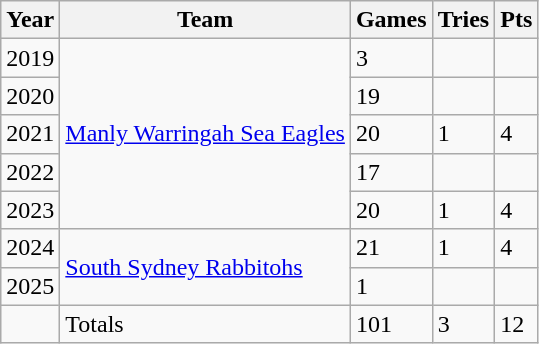<table class="wikitable">
<tr>
<th>Year</th>
<th>Team</th>
<th>Games</th>
<th>Tries</th>
<th>Pts</th>
</tr>
<tr>
<td>2019</td>
<td rowspan="5"> <a href='#'>Manly Warringah Sea Eagles</a></td>
<td>3</td>
<td></td>
<td></td>
</tr>
<tr>
<td>2020</td>
<td>19</td>
<td></td>
<td></td>
</tr>
<tr>
<td>2021</td>
<td>20</td>
<td>1</td>
<td>4</td>
</tr>
<tr>
<td>2022</td>
<td>17</td>
<td></td>
<td></td>
</tr>
<tr>
<td>2023</td>
<td>20</td>
<td>1</td>
<td>4</td>
</tr>
<tr>
<td>2024</td>
<td rowspan="2"> <a href='#'>South Sydney Rabbitohs</a></td>
<td>21</td>
<td>1</td>
<td>4</td>
</tr>
<tr>
<td>2025</td>
<td>1</td>
<td></td>
<td></td>
</tr>
<tr>
<td></td>
<td>Totals</td>
<td>101</td>
<td>3</td>
<td>12</td>
</tr>
</table>
